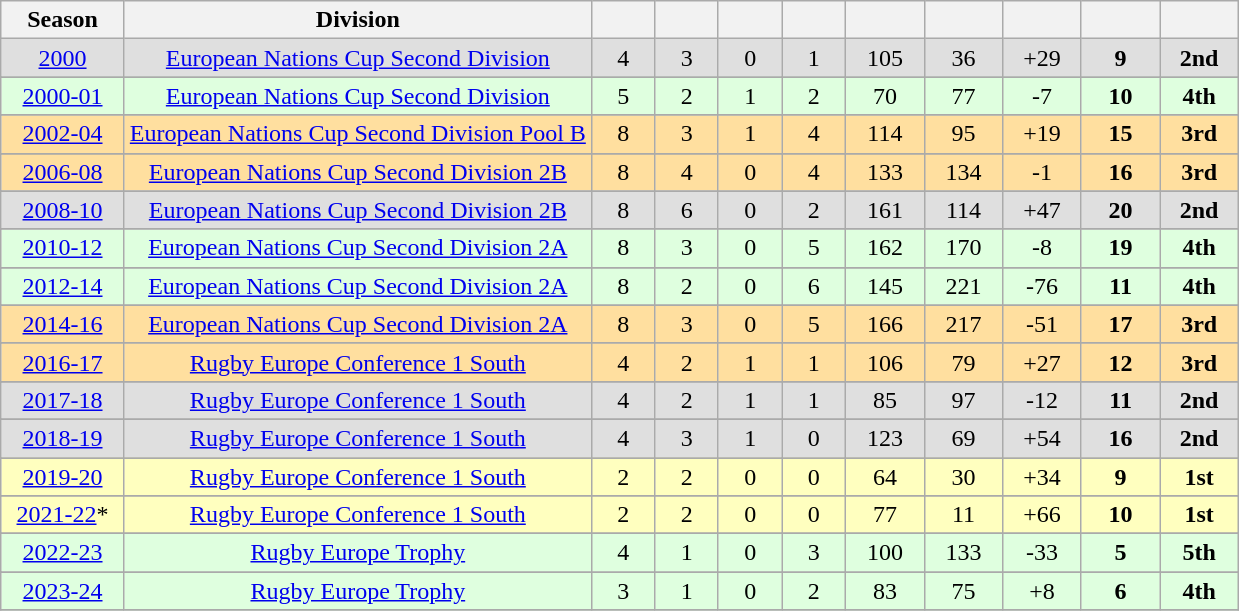<table class="wikitable" style="text-align: center">
<tr>
<th width=75>Season</th>
<th>Division</th>
<th width=35></th>
<th width=35></th>
<th width=35></th>
<th width=35></th>
<th width=45></th>
<th width=45></th>
<th width=45></th>
<th width=45></th>
<th width=45></th>
</tr>
<tr style="background:#dfdfdf;">
<td><a href='#'>2000</a></td>
<td><a href='#'>European Nations Cup Second Division</a></td>
<td>4</td>
<td>3</td>
<td>0</td>
<td>1</td>
<td>105</td>
<td>36</td>
<td>+29</td>
<td><strong>9</strong></td>
<td><strong>2nd</strong></td>
</tr>
<tr>
</tr>
<tr style="background:#dfffdf;">
<td><a href='#'>2000-01</a></td>
<td><a href='#'>European Nations Cup Second Division</a></td>
<td>5</td>
<td>2</td>
<td>1</td>
<td>2</td>
<td>70</td>
<td>77</td>
<td>-7</td>
<td><strong>10</strong></td>
<td><strong>4th</strong></td>
</tr>
<tr>
</tr>
<tr style="background:#ffdf9f;">
<td><a href='#'>2002-04</a></td>
<td><a href='#'>European Nations Cup Second Division Pool B</a></td>
<td>8</td>
<td>3</td>
<td>1</td>
<td>4</td>
<td>114</td>
<td>95</td>
<td>+19</td>
<td><strong>15</strong></td>
<td><strong>3rd</strong></td>
</tr>
<tr>
</tr>
<tr style="background:#ffdf9f;">
<td><a href='#'>2006-08</a></td>
<td><a href='#'>European Nations Cup Second Division 2B</a></td>
<td>8</td>
<td>4</td>
<td>0</td>
<td>4</td>
<td>133</td>
<td>134</td>
<td>-1</td>
<td><strong>16</strong></td>
<td><strong>3rd</strong></td>
</tr>
<tr>
</tr>
<tr style="background:#dfdfdf;">
<td><a href='#'>2008-10</a></td>
<td><a href='#'>European Nations Cup Second Division 2B</a></td>
<td>8</td>
<td>6</td>
<td>0</td>
<td>2</td>
<td>161</td>
<td>114</td>
<td>+47</td>
<td><strong>20</strong></td>
<td><strong>2nd</strong></td>
</tr>
<tr>
</tr>
<tr style="background:#dfffdf;">
<td><a href='#'>2010-12</a></td>
<td><a href='#'>European Nations Cup Second Division 2A</a></td>
<td>8</td>
<td>3</td>
<td>0</td>
<td>5</td>
<td>162</td>
<td>170</td>
<td>-8</td>
<td><strong>19</strong></td>
<td><strong>4th</strong></td>
</tr>
<tr>
</tr>
<tr style="background:#dfffdf;">
<td><a href='#'>2012-14</a></td>
<td><a href='#'>European Nations Cup Second Division 2A</a></td>
<td>8</td>
<td>2</td>
<td>0</td>
<td>6</td>
<td>145</td>
<td>221</td>
<td>-76</td>
<td><strong>11</strong></td>
<td><strong>4th</strong></td>
</tr>
<tr>
</tr>
<tr style="background:#ffdf9f;">
<td><a href='#'>2014-16</a></td>
<td><a href='#'>European Nations Cup Second Division 2A</a></td>
<td>8</td>
<td>3</td>
<td>0</td>
<td>5</td>
<td>166</td>
<td>217</td>
<td>-51</td>
<td><strong>17</strong></td>
<td><strong>3rd</strong></td>
</tr>
<tr>
</tr>
<tr style="background:#ffdf9f;">
<td><a href='#'>2016-17</a></td>
<td><a href='#'>Rugby Europe Conference 1 South</a></td>
<td>4</td>
<td>2</td>
<td>1</td>
<td>1</td>
<td>106</td>
<td>79</td>
<td>+27</td>
<td><strong>12</strong></td>
<td><strong>3rd</strong></td>
</tr>
<tr>
</tr>
<tr style="background:#dfdfdf;">
<td><a href='#'>2017-18</a></td>
<td><a href='#'>Rugby Europe Conference 1 South</a></td>
<td>4</td>
<td>2</td>
<td>1</td>
<td>1</td>
<td>85</td>
<td>97</td>
<td>-12</td>
<td><strong>11</strong></td>
<td><strong>2nd</strong></td>
</tr>
<tr>
</tr>
<tr style="background:#dfdfdf;">
<td><a href='#'>2018-19</a></td>
<td><a href='#'>Rugby Europe Conference 1 South</a></td>
<td>4</td>
<td>3</td>
<td>1</td>
<td>0</td>
<td>123</td>
<td>69</td>
<td>+54</td>
<td><strong>16</strong></td>
<td><strong>2nd</strong></td>
</tr>
<tr>
</tr>
<tr style="background:#ffffbf;">
<td><a href='#'>2019-20</a></td>
<td><a href='#'>Rugby Europe Conference 1 South</a></td>
<td>2</td>
<td>2</td>
<td>0</td>
<td>0</td>
<td>64</td>
<td>30</td>
<td>+34</td>
<td><strong>9</strong></td>
<td><strong>1st</strong></td>
</tr>
<tr>
</tr>
<tr style="background:#ffffbf;">
<td><a href='#'>2021-22</a>*</td>
<td><a href='#'>Rugby Europe Conference 1 South</a></td>
<td>2</td>
<td>2</td>
<td>0</td>
<td>0</td>
<td>77</td>
<td>11</td>
<td>+66</td>
<td><strong>10</strong></td>
<td><strong>1st</strong></td>
</tr>
<tr>
</tr>
<tr style="background:#dfffdf;">
<td><a href='#'>2022-23</a></td>
<td><a href='#'>Rugby Europe Trophy</a></td>
<td>4</td>
<td>1</td>
<td>0</td>
<td>3</td>
<td>100</td>
<td>133</td>
<td>-33</td>
<td><strong>5</strong></td>
<td><strong>5th</strong></td>
</tr>
<tr>
</tr>
<tr style="background:#dfffdf;">
<td><a href='#'>2023-24</a></td>
<td><a href='#'>Rugby Europe Trophy</a></td>
<td>3</td>
<td>1</td>
<td>0</td>
<td>2</td>
<td>83</td>
<td>75</td>
<td>+8</td>
<td><strong>6</strong></td>
<td><strong>4th</strong></td>
</tr>
<tr>
</tr>
</table>
